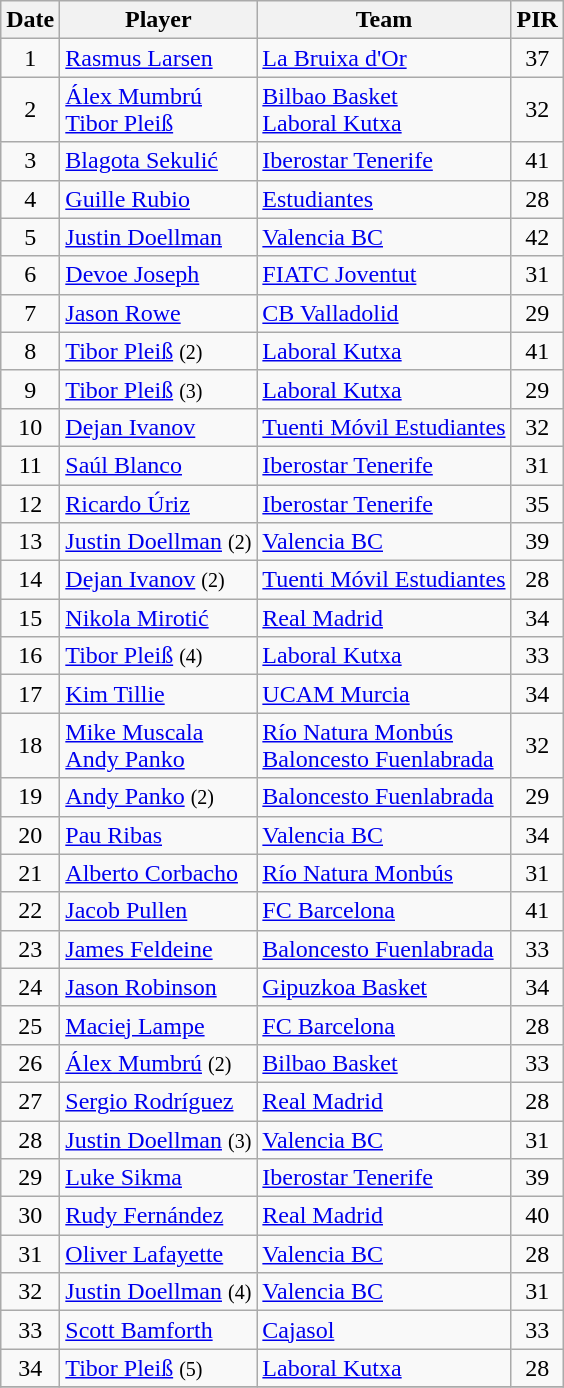<table class="wikitable sortable" style="text-align: center;">
<tr>
<th>Date</th>
<th>Player</th>
<th>Team</th>
<th>PIR</th>
</tr>
<tr>
<td>1</td>
<td align="left"> <a href='#'>Rasmus Larsen</a></td>
<td align="left"><a href='#'>La Bruixa d'Or</a></td>
<td>37</td>
</tr>
<tr>
<td>2</td>
<td align="left"> <a href='#'>Álex Mumbrú</a><br> <a href='#'>Tibor Pleiß</a></td>
<td align="left"><a href='#'>Bilbao Basket</a><br><a href='#'>Laboral Kutxa</a></td>
<td>32</td>
</tr>
<tr>
<td>3</td>
<td align="left"> <a href='#'>Blagota Sekulić</a></td>
<td align="left"><a href='#'>Iberostar Tenerife</a></td>
<td>41</td>
</tr>
<tr>
<td>4</td>
<td align="left"> <a href='#'>Guille Rubio</a></td>
<td align="left"><a href='#'>Estudiantes</a></td>
<td>28</td>
</tr>
<tr>
<td>5</td>
<td align="left"> <a href='#'>Justin Doellman</a></td>
<td align="left"><a href='#'>Valencia BC</a></td>
<td>42</td>
</tr>
<tr>
<td>6</td>
<td align="left"> <a href='#'>Devoe Joseph</a></td>
<td align="left"><a href='#'>FIATC Joventut</a></td>
<td>31</td>
</tr>
<tr>
<td>7</td>
<td align="left"> <a href='#'>Jason Rowe</a></td>
<td align="left"><a href='#'>CB Valladolid</a></td>
<td>29</td>
</tr>
<tr>
<td>8</td>
<td align="left"> <a href='#'>Tibor Pleiß</a> <small>(2)</small></td>
<td align="left"><a href='#'>Laboral Kutxa</a></td>
<td>41</td>
</tr>
<tr>
<td>9</td>
<td align="left"> <a href='#'>Tibor Pleiß</a> <small>(3)</small></td>
<td align="left"><a href='#'>Laboral Kutxa</a></td>
<td>29</td>
</tr>
<tr>
<td>10</td>
<td align="left"> <a href='#'>Dejan Ivanov</a></td>
<td align="left"><a href='#'>Tuenti Móvil Estudiantes</a></td>
<td>32</td>
</tr>
<tr>
<td>11</td>
<td align="left"> <a href='#'>Saúl Blanco</a></td>
<td align="left"><a href='#'>Iberostar Tenerife</a></td>
<td>31</td>
</tr>
<tr>
<td>12</td>
<td align="left"> <a href='#'>Ricardo Úriz</a></td>
<td align="left"><a href='#'>Iberostar Tenerife</a></td>
<td>35</td>
</tr>
<tr>
<td>13</td>
<td align="left"> <a href='#'>Justin Doellman</a> <small>(2)</small></td>
<td align="left"><a href='#'>Valencia BC</a></td>
<td>39</td>
</tr>
<tr>
<td>14</td>
<td align="left"> <a href='#'>Dejan Ivanov</a>  <small>(2)</small></td>
<td align="left"><a href='#'>Tuenti Móvil Estudiantes</a></td>
<td>28</td>
</tr>
<tr>
<td>15</td>
<td align="left"> <a href='#'>Nikola Mirotić</a></td>
<td align="left"><a href='#'>Real Madrid</a></td>
<td>34</td>
</tr>
<tr>
<td>16</td>
<td align="left"> <a href='#'>Tibor Pleiß</a> <small>(4)</small></td>
<td align="left"><a href='#'>Laboral Kutxa</a></td>
<td>33</td>
</tr>
<tr>
<td>17</td>
<td align="left"> <a href='#'>Kim Tillie</a></td>
<td align="left"><a href='#'>UCAM Murcia</a></td>
<td>34</td>
</tr>
<tr>
<td>18</td>
<td align="left"> <a href='#'>Mike Muscala</a><br> <a href='#'>Andy Panko</a></td>
<td align="left"><a href='#'>Río Natura Monbús</a><br><a href='#'>Baloncesto Fuenlabrada</a></td>
<td>32</td>
</tr>
<tr>
<td>19</td>
<td align="left"> <a href='#'>Andy Panko</a> <small>(2)</small></td>
<td align="left"><a href='#'>Baloncesto Fuenlabrada</a></td>
<td>29</td>
</tr>
<tr>
<td>20</td>
<td align="left"> <a href='#'>Pau Ribas</a></td>
<td align="left"><a href='#'>Valencia BC</a></td>
<td>34</td>
</tr>
<tr>
<td>21</td>
<td align="left"> <a href='#'>Alberto Corbacho</a></td>
<td align="left"><a href='#'>Río Natura Monbús</a></td>
<td>31</td>
</tr>
<tr>
<td>22</td>
<td align="left"> <a href='#'>Jacob Pullen</a></td>
<td align="left"><a href='#'>FC Barcelona</a></td>
<td>41</td>
</tr>
<tr>
<td>23</td>
<td align="left"> <a href='#'>James Feldeine</a></td>
<td align="left"><a href='#'>Baloncesto Fuenlabrada</a></td>
<td>33</td>
</tr>
<tr>
<td>24</td>
<td align="left"> <a href='#'>Jason Robinson</a></td>
<td align="left"><a href='#'>Gipuzkoa Basket</a></td>
<td>34</td>
</tr>
<tr>
<td>25</td>
<td align="left"> <a href='#'>Maciej Lampe</a></td>
<td align="left"><a href='#'>FC Barcelona</a></td>
<td>28</td>
</tr>
<tr>
<td>26</td>
<td align="left"> <a href='#'>Álex Mumbrú</a> <small>(2)</small></td>
<td align="left"><a href='#'>Bilbao Basket</a></td>
<td>33</td>
</tr>
<tr>
<td>27</td>
<td align="left"> <a href='#'>Sergio Rodríguez</a></td>
<td align="left"><a href='#'>Real Madrid</a></td>
<td>28</td>
</tr>
<tr>
<td>28</td>
<td align="left"> <a href='#'>Justin Doellman</a> <small>(3)</small></td>
<td align="left"><a href='#'>Valencia BC</a></td>
<td>31</td>
</tr>
<tr>
<td>29</td>
<td align="left"> <a href='#'>Luke Sikma</a></td>
<td align="left"><a href='#'>Iberostar Tenerife</a></td>
<td>39</td>
</tr>
<tr>
<td>30</td>
<td align="left"> <a href='#'>Rudy Fernández</a></td>
<td align="left"><a href='#'>Real Madrid</a></td>
<td>40</td>
</tr>
<tr>
<td>31</td>
<td align="left"> <a href='#'>Oliver Lafayette</a></td>
<td align="left"><a href='#'>Valencia BC</a></td>
<td>28</td>
</tr>
<tr>
<td>32</td>
<td align="left"> <a href='#'>Justin Doellman</a> <small>(4)</small></td>
<td align="left"><a href='#'>Valencia BC</a></td>
<td>31</td>
</tr>
<tr>
<td>33</td>
<td align="left"> <a href='#'>Scott Bamforth</a></td>
<td align="left"><a href='#'>Cajasol</a></td>
<td>33</td>
</tr>
<tr>
<td>34</td>
<td align="left"> <a href='#'>Tibor Pleiß</a> <small>(5)</small></td>
<td align="left"><a href='#'>Laboral Kutxa</a></td>
<td>28</td>
</tr>
<tr>
</tr>
</table>
